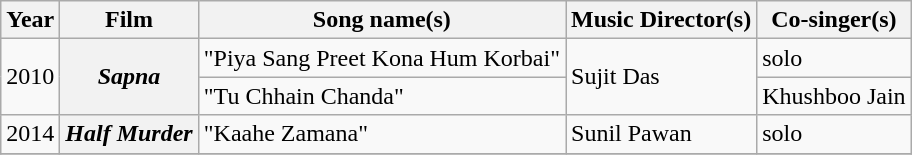<table class="wikitable sortable">
<tr>
<th>Year</th>
<th>Film</th>
<th>Song name(s)</th>
<th>Music Director(s)</th>
<th>Co-singer(s)</th>
</tr>
<tr>
<td rowspan=2>2010</td>
<th rowspan=2><em>Sapna</em></th>
<td>"Piya Sang Preet Kona Hum Korbai"</td>
<td rowspan=2>Sujit Das</td>
<td>solo</td>
</tr>
<tr>
<td>"Tu Chhain Chanda"</td>
<td>Khushboo Jain</td>
</tr>
<tr>
<td>2014</td>
<th><em>Half Murder</em></th>
<td>"Kaahe Zamana"</td>
<td>Sunil Pawan</td>
<td>solo</td>
</tr>
<tr>
</tr>
</table>
